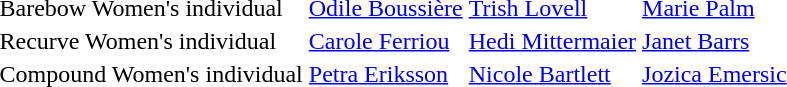<table>
<tr>
<td>Barebow Women's individual<br></td>
<td> <a href='#'>Odile Boussière</a></td>
<td> <a href='#'>Trish Lovell</a></td>
<td> <a href='#'>Marie Palm</a></td>
</tr>
<tr>
<td>Recurve Women's individual<br></td>
<td> <a href='#'>Carole Ferriou</a></td>
<td> <a href='#'>Hedi Mittermaier</a></td>
<td> <a href='#'>Janet Barrs</a></td>
</tr>
<tr>
<td>Compound Women's individual<br></td>
<td> <a href='#'>Petra Eriksson</a></td>
<td> <a href='#'>Nicole Bartlett</a></td>
<td> <a href='#'>Jozica Emersic</a></td>
</tr>
</table>
